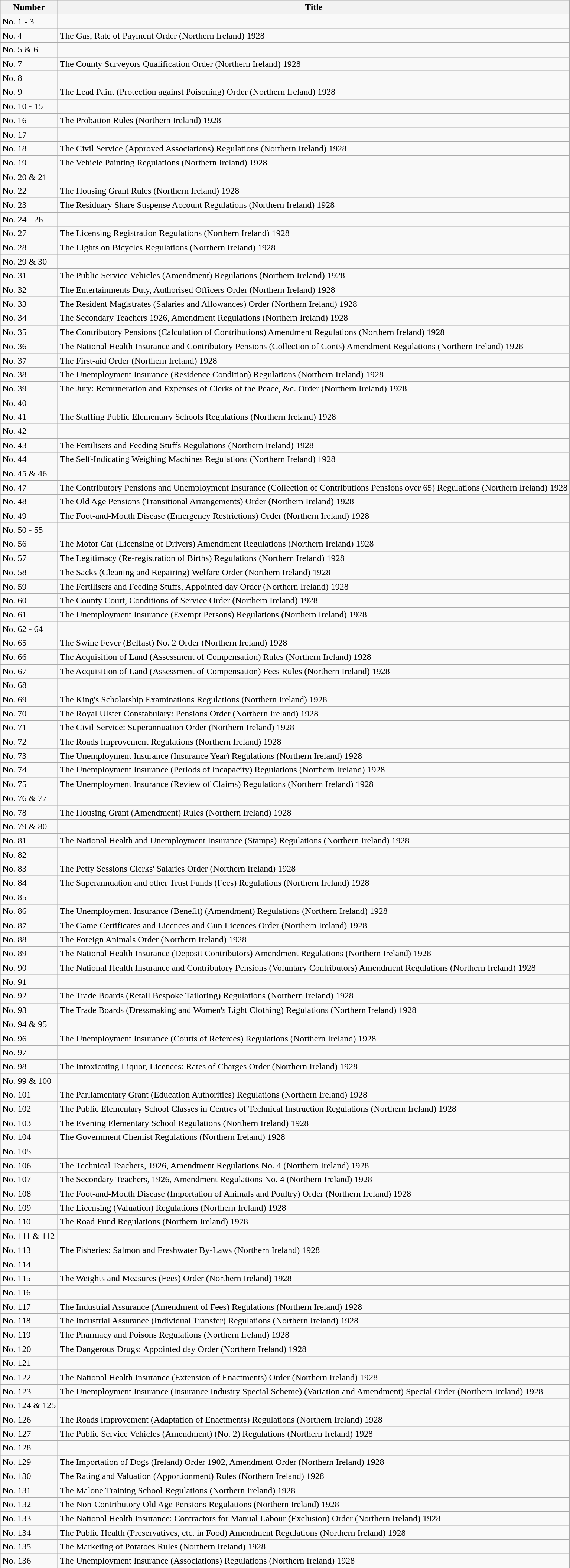<table class="wikitable collapsible">
<tr>
<th>Number</th>
<th>Title</th>
</tr>
<tr>
<td>No. 1 - 3</td>
<td></td>
</tr>
<tr>
<td>No. 4</td>
<td>The Gas, Rate of Payment Order (Northern Ireland) 1928</td>
</tr>
<tr>
<td>No. 5 & 6</td>
<td></td>
</tr>
<tr>
<td>No. 7</td>
<td>The County Surveyors Qualification Order (Northern Ireland) 1928</td>
</tr>
<tr>
<td>No. 8</td>
<td></td>
</tr>
<tr>
<td>No. 9</td>
<td>The Lead Paint (Protection against Poisoning) Order (Northern Ireland) 1928</td>
</tr>
<tr>
<td>No. 10 - 15</td>
<td></td>
</tr>
<tr>
<td>No. 16</td>
<td>The Probation Rules (Northern Ireland) 1928</td>
</tr>
<tr>
<td>No. 17</td>
<td></td>
</tr>
<tr>
<td>No. 18</td>
<td>The Civil Service (Approved Associations) Regulations (Northern Ireland) 1928</td>
</tr>
<tr>
<td>No. 19</td>
<td>The Vehicle Painting Regulations (Northern Ireland) 1928</td>
</tr>
<tr>
<td>No. 20 & 21</td>
<td></td>
</tr>
<tr>
<td>No. 22</td>
<td>The Housing Grant Rules (Northern Ireland) 1928</td>
</tr>
<tr>
<td>No. 23</td>
<td>The Residuary Share Suspense Account Regulations (Northern Ireland) 1928</td>
</tr>
<tr>
<td>No. 24 - 26</td>
<td></td>
</tr>
<tr>
<td>No. 27</td>
<td>The Licensing Registration Regulations (Northern Ireland) 1928</td>
</tr>
<tr>
<td>No. 28</td>
<td>The Lights on Bicycles Regulations (Northern Ireland) 1928</td>
</tr>
<tr>
<td>No. 29 & 30</td>
<td></td>
</tr>
<tr>
<td>No. 31</td>
<td>The Public Service Vehicles (Amendment) Regulations (Northern Ireland) 1928</td>
</tr>
<tr>
<td>No. 32</td>
<td>The Entertainments Duty, Authorised Officers Order (Northern Ireland) 1928</td>
</tr>
<tr>
<td>No. 33</td>
<td>The Resident Magistrates (Salaries and Allowances) Order (Northern Ireland) 1928</td>
</tr>
<tr>
<td>No. 34</td>
<td>The Secondary Teachers 1926, Amendment Regulations (Northern Ireland) 1928</td>
</tr>
<tr>
<td>No. 35</td>
<td>The Contributory Pensions (Calculation of Contributions) Amendment Regulations (Northern Ireland) 1928</td>
</tr>
<tr>
<td>No. 36</td>
<td>The National Health Insurance and Contributory Pensions (Collection of Conts) Amendment Regulations (Northern Ireland) 1928</td>
</tr>
<tr>
<td>No. 37</td>
<td>The First-aid Order (Northern Ireland) 1928</td>
</tr>
<tr>
<td>No. 38</td>
<td>The Unemployment Insurance (Residence Condition) Regulations (Northern Ireland) 1928</td>
</tr>
<tr>
<td>No. 39</td>
<td>The Jury: Remuneration and Expenses of Clerks of the Peace, &c. Order (Northern Ireland) 1928</td>
</tr>
<tr>
<td>No. 40</td>
<td></td>
</tr>
<tr>
<td>No. 41</td>
<td>The Staffing Public Elementary Schools Regulations (Northern Ireland) 1928</td>
</tr>
<tr>
<td>No. 42</td>
<td></td>
</tr>
<tr>
<td>No. 43</td>
<td>The Fertilisers and Feeding Stuffs Regulations (Northern Ireland) 1928</td>
</tr>
<tr>
<td>No. 44</td>
<td>The Self-Indicating Weighing Machines Regulations (Northern Ireland) 1928</td>
</tr>
<tr>
<td>No. 45 & 46</td>
<td></td>
</tr>
<tr>
<td>No. 47</td>
<td>The Contributory Pensions and Unemployment Insurance (Collection of Contributions Pensions over 65) Regulations (Northern Ireland) 1928</td>
</tr>
<tr>
<td>No. 48</td>
<td>The Old Age Pensions (Transitional Arrangements) Order (Northern Ireland) 1928</td>
</tr>
<tr>
<td>No. 49</td>
<td>The Foot-and-Mouth Disease (Emergency Restrictions) Order (Northern Ireland) 1928</td>
</tr>
<tr>
<td>No. 50 - 55</td>
<td></td>
</tr>
<tr>
<td>No. 56</td>
<td>The Motor Car (Licensing of Drivers) Amendment Regulations (Northern Ireland) 1928</td>
</tr>
<tr>
<td>No. 57</td>
<td>The Legitimacy (Re-registration of Births) Regulations (Northern Ireland) 1928</td>
</tr>
<tr>
<td>No. 58</td>
<td>The Sacks (Cleaning and Repairing) Welfare Order (Northern Ireland) 1928</td>
</tr>
<tr>
<td>No. 59</td>
<td>The Fertilisers and Feeding Stuffs, Appointed day Order (Northern Ireland) 1928</td>
</tr>
<tr>
<td>No. 60</td>
<td>The County Court, Conditions of Service Order (Northern Ireland) 1928</td>
</tr>
<tr>
<td>No. 61</td>
<td>The Unemployment Insurance (Exempt Persons) Regulations (Northern Ireland) 1928</td>
</tr>
<tr>
<td>No. 62 - 64</td>
<td></td>
</tr>
<tr>
<td>No. 65</td>
<td>The Swine Fever (Belfast) No. 2 Order (Northern Ireland) 1928</td>
</tr>
<tr>
<td>No. 66</td>
<td>The Acquisition of Land (Assessment of Compensation) Rules (Northern Ireland) 1928</td>
</tr>
<tr>
<td>No. 67</td>
<td>The Acquisition of Land (Assessment of Compensation) Fees Rules (Northern Ireland) 1928</td>
</tr>
<tr>
<td>No. 68</td>
<td></td>
</tr>
<tr>
<td>No. 69</td>
<td>The King's Scholarship Examinations Regulations (Northern Ireland) 1928</td>
</tr>
<tr>
<td>No. 70</td>
<td>The Royal Ulster Constabulary: Pensions Order (Northern Ireland) 1928</td>
</tr>
<tr>
<td>No. 71</td>
<td>The Civil Service: Superannuation Order (Northern Ireland) 1928</td>
</tr>
<tr>
<td>No. 72</td>
<td>The Roads Improvement Regulations (Northern Ireland) 1928</td>
</tr>
<tr>
<td>No. 73</td>
<td>The Unemployment Insurance (Insurance Year) Regulations (Northern Ireland) 1928</td>
</tr>
<tr>
<td>No. 74</td>
<td>The Unemployment Insurance (Periods of Incapacity) Regulations (Northern Ireland) 1928</td>
</tr>
<tr>
<td>No. 75</td>
<td>The Unemployment Insurance (Review of Claims) Regulations (Northern Ireland) 1928</td>
</tr>
<tr>
<td>No. 76 & 77</td>
<td></td>
</tr>
<tr>
<td>No. 78</td>
<td>The Housing Grant (Amendment) Rules (Northern Ireland) 1928</td>
</tr>
<tr>
<td>No. 79 & 80</td>
<td></td>
</tr>
<tr>
<td>No. 81</td>
<td>The National Health and Unemployment Insurance (Stamps) Regulations (Northern Ireland) 1928</td>
</tr>
<tr>
<td>No. 82</td>
<td></td>
</tr>
<tr>
<td>No. 83</td>
<td>The Petty Sessions Clerks' Salaries Order (Northern Ireland) 1928</td>
</tr>
<tr>
<td>No. 84</td>
<td>The Superannuation and other Trust Funds (Fees) Regulations (Northern Ireland) 1928</td>
</tr>
<tr>
<td>No. 85</td>
<td></td>
</tr>
<tr>
<td>No. 86</td>
<td>The Unemployment Insurance (Benefit) (Amendment) Regulations (Northern Ireland) 1928</td>
</tr>
<tr>
<td>No. 87</td>
<td>The Game Certificates and Licences and Gun Licences Order (Northern Ireland) 1928</td>
</tr>
<tr>
<td>No. 88</td>
<td>The Foreign Animals Order (Northern Ireland) 1928</td>
</tr>
<tr>
<td>No. 89</td>
<td>The National Health Insurance (Deposit Contributors) Amendment Regulations (Northern Ireland) 1928</td>
</tr>
<tr>
<td>No. 90</td>
<td>The National Health Insurance and Contributory Pensions (Voluntary Contributors) Amendment Regulations (Northern Ireland) 1928</td>
</tr>
<tr>
<td>No. 91</td>
<td></td>
</tr>
<tr>
<td>No. 92</td>
<td>The Trade Boards (Retail Bespoke Tailoring) Regulations (Northern Ireland) 1928</td>
</tr>
<tr>
<td>No. 93</td>
<td>The Trade Boards (Dressmaking and Women's Light Clothing) Regulations (Northern Ireland) 1928</td>
</tr>
<tr>
<td>No. 94 & 95</td>
<td></td>
</tr>
<tr>
<td>No. 96</td>
<td>The Unemployment Insurance (Courts of Referees) Regulations (Northern Ireland) 1928</td>
</tr>
<tr>
<td>No. 97</td>
<td></td>
</tr>
<tr>
<td>No. 98</td>
<td>The Intoxicating Liquor, Licences: Rates of Charges Order (Northern Ireland) 1928</td>
</tr>
<tr>
<td>No. 99 & 100</td>
<td></td>
</tr>
<tr>
<td>No. 101</td>
<td>The Parliamentary Grant (Education Authorities) Regulations (Northern Ireland) 1928</td>
</tr>
<tr>
<td>No. 102</td>
<td>The Public Elementary School Classes in Centres of Technical Instruction Regulations (Northern Ireland) 1928</td>
</tr>
<tr>
<td>No. 103</td>
<td>The Evening Elementary School Regulations (Northern Ireland) 1928</td>
</tr>
<tr>
<td>No. 104</td>
<td>The Government Chemist Regulations (Northern Ireland) 1928</td>
</tr>
<tr>
<td>No. 105</td>
<td></td>
</tr>
<tr>
<td>No. 106</td>
<td>The Technical Teachers, 1926, Amendment Regulations No. 4 (Northern Ireland) 1928</td>
</tr>
<tr>
<td>No. 107</td>
<td>The Secondary Teachers, 1926, Amendment Regulations No. 4 (Northern Ireland) 1928</td>
</tr>
<tr>
<td>No. 108</td>
<td>The Foot-and-Mouth Disease (Importation of Animals and Poultry) Order (Northern Ireland) 1928</td>
</tr>
<tr>
<td>No. 109</td>
<td>The Licensing (Valuation) Regulations (Northern Ireland) 1928</td>
</tr>
<tr>
<td>No. 110</td>
<td>The Road Fund Regulations (Northern Ireland) 1928</td>
</tr>
<tr>
<td>No. 111 & 112</td>
<td></td>
</tr>
<tr>
<td>No. 113</td>
<td>The Fisheries: Salmon and Freshwater By-Laws (Northern Ireland) 1928</td>
</tr>
<tr>
<td>No. 114</td>
<td></td>
</tr>
<tr>
<td>No. 115</td>
<td>The Weights and Measures (Fees) Order (Northern Ireland) 1928</td>
</tr>
<tr>
<td>No. 116</td>
<td></td>
</tr>
<tr>
<td>No. 117</td>
<td>The Industrial Assurance (Amendment of Fees) Regulations (Northern Ireland) 1928</td>
</tr>
<tr>
<td>No. 118</td>
<td>The Industrial Assurance (Individual Transfer) Regulations (Northern Ireland) 1928</td>
</tr>
<tr>
<td>No. 119</td>
<td>The Pharmacy and Poisons Regulations (Northern Ireland) 1928</td>
</tr>
<tr>
<td>No. 120</td>
<td>The Dangerous Drugs: Appointed day Order (Northern Ireland) 1928</td>
</tr>
<tr>
<td>No. 121</td>
<td></td>
</tr>
<tr>
<td>No. 122</td>
<td>The National Health Insurance (Extension of Enactments) Order (Northern Ireland) 1928</td>
</tr>
<tr>
<td>No. 123</td>
<td>The Unemployment Insurance (Insurance Industry Special Scheme) (Variation and Amendment) Special Order (Northern Ireland) 1928</td>
</tr>
<tr>
<td>No. 124 & 125</td>
<td></td>
</tr>
<tr>
<td>No. 126</td>
<td>The Roads Improvement (Adaptation of Enactments) Regulations (Northern Ireland) 1928</td>
</tr>
<tr>
<td>No. 127</td>
<td>The Public Service Vehicles (Amendment) (No. 2) Regulations (Northern Ireland) 1928</td>
</tr>
<tr>
<td>No. 128</td>
<td></td>
</tr>
<tr>
<td>No. 129</td>
<td>The Importation of Dogs (Ireland) Order 1902, Amendment Order (Northern Ireland) 1928</td>
</tr>
<tr>
<td>No. 130</td>
<td>The Rating and Valuation (Apportionment) Rules (Northern Ireland) 1928</td>
</tr>
<tr>
<td>No. 131</td>
<td>The Malone Training School Regulations (Northern Ireland) 1928</td>
</tr>
<tr>
<td>No. 132</td>
<td>The Non-Contributory Old Age Pensions Regulations (Northern Ireland) 1928</td>
</tr>
<tr>
<td>No. 133</td>
<td>The National Health Insurance: Contractors for Manual Labour (Exclusion) Order (Northern Ireland) 1928</td>
</tr>
<tr>
<td>No. 134</td>
<td>The Public Health (Preservatives, etc. in Food) Amendment Regulations (Northern Ireland) 1928</td>
</tr>
<tr>
<td>No. 135</td>
<td>The Marketing of Potatoes Rules (Northern Ireland) 1928</td>
</tr>
<tr>
<td>No. 136</td>
<td>The Unemployment Insurance (Associations) Regulations (Northern Ireland) 1928</td>
</tr>
</table>
